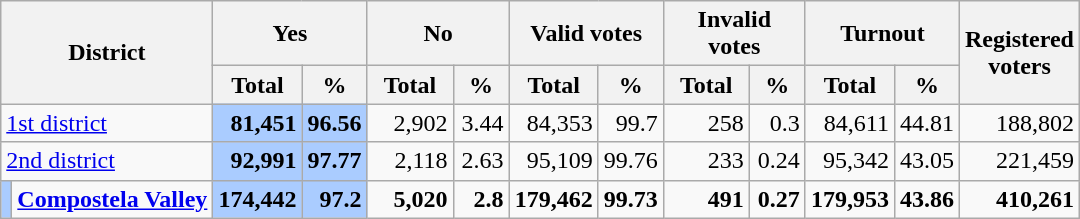<table class="wikitable sortable" style="text-align:right">
<tr>
<th colspan="2" rowspan="2"><strong>District</strong></th>
<th colspan="2"><strong>Yes</strong></th>
<th colspan="2"><strong>No</strong></th>
<th colspan="2"><strong>Valid votes</strong></th>
<th colspan="2"><strong>Invalid votes</strong></th>
<th colspan="2"><strong>Turnout</strong></th>
<th rowspan="2"><strong>Registered<br>voters</strong></th>
</tr>
<tr>
<th width="50px">Total</th>
<th width="30px">%</th>
<th width="50px">Total</th>
<th width="30px">%</th>
<th width="50px">Total</th>
<th width="30px">%</th>
<th width="50px">Total</th>
<th width="30px">%</th>
<th width="50px">Total</th>
<th width="30px">%</th>
</tr>
<tr>
<td align="left" colspan="2"><a href='#'>1st district</a></td>
<td bgcolor="#acf"><strong>81,451</strong></td>
<td bgcolor="#acf"><strong>96.56</strong></td>
<td>2,902</td>
<td>3.44</td>
<td>84,353</td>
<td>99.7</td>
<td>258</td>
<td>0.3</td>
<td>84,611</td>
<td>44.81</td>
<td>188,802</td>
</tr>
<tr>
<td align="left" colspan="2"><a href='#'>2nd district</a></td>
<td bgcolor="#acf"><strong>92,991</strong></td>
<td bgcolor="#acf"><strong>97.77</strong></td>
<td>2,118</td>
<td>2.63</td>
<td>95,109</td>
<td>99.76</td>
<td>233</td>
<td>0.24</td>
<td>95,342</td>
<td>43.05</td>
<td>221,459</td>
</tr>
<tr class="sortbottom" style="font-weight:bold;">
<td bgcolor="#acf"></td>
<td align="left"><strong><a href='#'>Compostela Valley</a></strong></td>
<td bgcolor="#acf"><strong>174,442</strong></td>
<td bgcolor="#acf"><strong>97.2</strong></td>
<td>5,020</td>
<td>2.8</td>
<td>179,462</td>
<td>99.73</td>
<td>491</td>
<td>0.27</td>
<td>179,953</td>
<td>43.86</td>
<td>410,261</td>
</tr>
</table>
